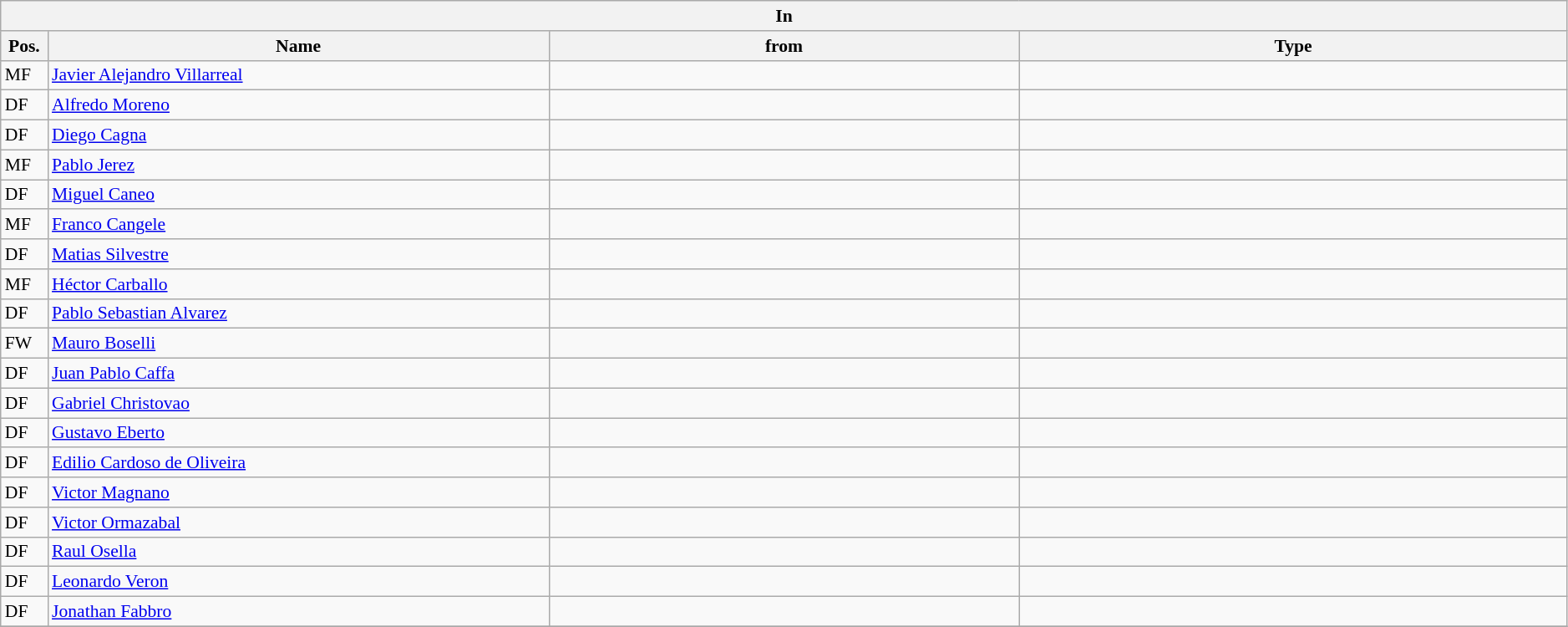<table class="wikitable" style="font-size:90%;width:99%;">
<tr>
<th colspan="4">In</th>
</tr>
<tr>
<th width=3%>Pos.</th>
<th width=32%>Name</th>
<th width=30%>from</th>
<th width=35%>Type</th>
</tr>
<tr>
<td>MF</td>
<td><a href='#'>Javier Alejandro Villarreal</a></td>
<td></td>
<td></td>
</tr>
<tr>
<td>DF</td>
<td><a href='#'>Alfredo Moreno</a></td>
<td></td>
<td></td>
</tr>
<tr>
<td>DF</td>
<td><a href='#'>Diego Cagna</a></td>
<td></td>
<td></td>
</tr>
<tr>
<td>MF</td>
<td><a href='#'>Pablo Jerez</a></td>
<td></td>
<td></td>
</tr>
<tr>
<td>DF</td>
<td><a href='#'>Miguel Caneo</a></td>
<td></td>
<td></td>
</tr>
<tr>
<td>MF</td>
<td><a href='#'>Franco Cangele</a></td>
<td></td>
<td></td>
</tr>
<tr>
<td>DF</td>
<td><a href='#'>Matias Silvestre</a></td>
<td></td>
<td></td>
</tr>
<tr>
<td>MF</td>
<td><a href='#'>Héctor Carballo</a></td>
<td></td>
<td></td>
</tr>
<tr>
<td>DF</td>
<td><a href='#'>Pablo Sebastian Alvarez</a></td>
<td></td>
<td></td>
</tr>
<tr>
<td>FW</td>
<td><a href='#'>Mauro Boselli</a></td>
<td></td>
<td></td>
</tr>
<tr>
<td>DF</td>
<td><a href='#'>Juan Pablo Caffa</a></td>
<td></td>
<td></td>
</tr>
<tr>
<td>DF</td>
<td><a href='#'>Gabriel Christovao</a></td>
<td></td>
<td></td>
</tr>
<tr>
<td>DF</td>
<td><a href='#'>Gustavo Eberto</a></td>
<td></td>
<td></td>
</tr>
<tr>
<td>DF</td>
<td><a href='#'>Edilio Cardoso de Oliveira</a></td>
<td></td>
<td></td>
</tr>
<tr>
<td>DF</td>
<td><a href='#'>Victor Magnano</a></td>
<td></td>
<td></td>
</tr>
<tr>
<td>DF</td>
<td><a href='#'>Victor Ormazabal</a></td>
<td></td>
<td></td>
</tr>
<tr>
<td>DF</td>
<td><a href='#'>Raul Osella</a></td>
<td></td>
<td></td>
</tr>
<tr>
<td>DF</td>
<td><a href='#'>Leonardo Veron</a></td>
<td></td>
<td></td>
</tr>
<tr>
<td>DF</td>
<td><a href='#'>Jonathan Fabbro</a></td>
<td></td>
<td></td>
</tr>
<tr>
</tr>
</table>
